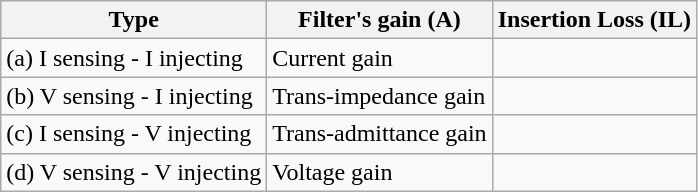<table class="wikitable">
<tr>
<th>Type</th>
<th>Filter's gain (A)</th>
<th>Insertion Loss (IL)</th>
</tr>
<tr>
<td>(a) I sensing - I injecting</td>
<td>Current gain<br></td>
<td></td>
</tr>
<tr>
<td>(b) V sensing - I injecting</td>
<td>Trans-impedance gain<br></td>
<td></td>
</tr>
<tr>
<td>(c) I sensing - V injecting</td>
<td>Trans-admittance gain<br></td>
<td></td>
</tr>
<tr>
<td>(d) V sensing - V injecting</td>
<td>Voltage gain<br></td>
<td></td>
</tr>
</table>
